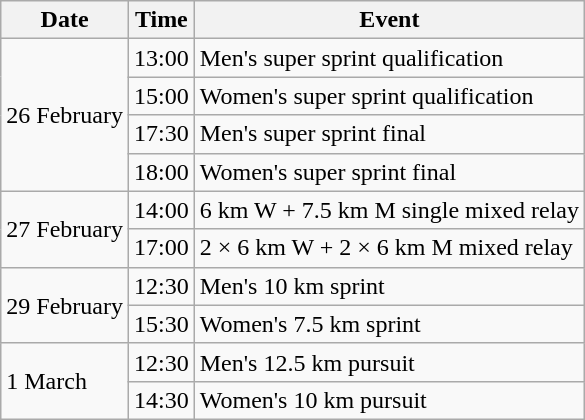<table class="wikitable">
<tr>
<th>Date</th>
<th>Time</th>
<th>Event</th>
</tr>
<tr>
<td rowspan=4>26 February</td>
<td>13:00</td>
<td>Men's super sprint qualification</td>
</tr>
<tr>
<td>15:00</td>
<td>Women's super sprint qualification</td>
</tr>
<tr>
<td>17:30</td>
<td>Men's super sprint final</td>
</tr>
<tr>
<td>18:00</td>
<td>Women's super sprint final</td>
</tr>
<tr>
<td rowspan=2>27 February</td>
<td>14:00</td>
<td>6 km W + 7.5 km M single mixed relay</td>
</tr>
<tr>
<td>17:00</td>
<td>2 × 6 km W + 2 × 6 km M mixed relay</td>
</tr>
<tr>
<td rowspan=2>29 February</td>
<td>12:30</td>
<td>Men's 10 km sprint</td>
</tr>
<tr>
<td>15:30</td>
<td>Women's 7.5 km sprint</td>
</tr>
<tr>
<td rowspan=2>1 March</td>
<td>12:30</td>
<td>Men's 12.5 km pursuit</td>
</tr>
<tr>
<td>14:30</td>
<td>Women's 10 km pursuit</td>
</tr>
</table>
